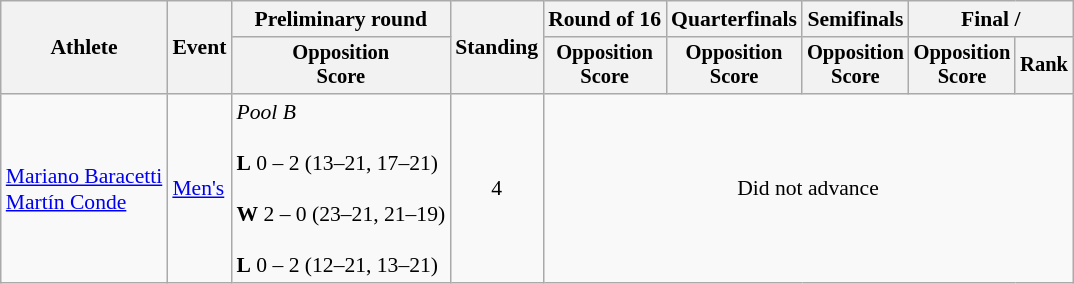<table class=wikitable style="font-size:90%">
<tr>
<th rowspan="2">Athlete</th>
<th rowspan="2">Event</th>
<th>Preliminary round</th>
<th rowspan="2">Standing</th>
<th>Round of 16</th>
<th>Quarterfinals</th>
<th>Semifinals</th>
<th colspan=2>Final / </th>
</tr>
<tr style="font-size:95%">
<th>Opposition<br>Score</th>
<th>Opposition<br>Score</th>
<th>Opposition<br>Score</th>
<th>Opposition<br>Score</th>
<th>Opposition<br>Score</th>
<th>Rank</th>
</tr>
<tr align=center>
<td align=left><a href='#'>Mariano Baracetti</a><br><a href='#'>Martín Conde</a></td>
<td align=left><a href='#'>Men's</a></td>
<td align=left><em>Pool B</em><br><br><strong>L</strong> 0 – 2 (13–21, 17–21)<br><br><strong>W</strong> 2 – 0 (23–21, 21–19)<br><br><strong>L</strong> 0 – 2 (12–21, 13–21)</td>
<td>4</td>
<td colspan=5>Did not advance</td>
</tr>
</table>
